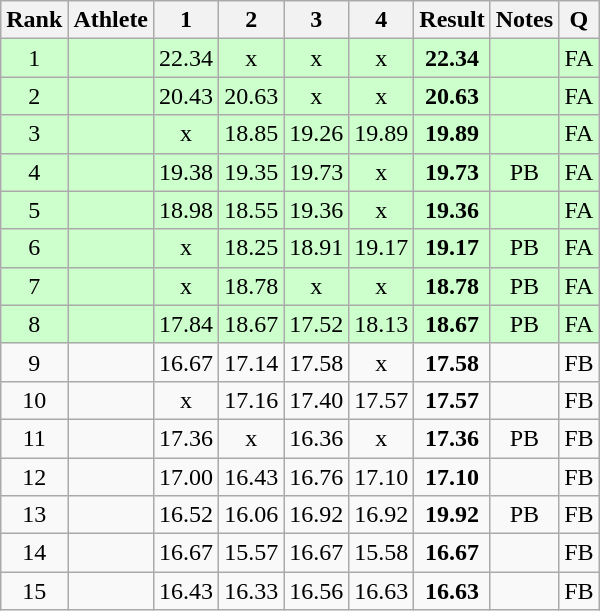<table class="wikitable sortable" style="text-align:center">
<tr>
<th>Rank</th>
<th>Athlete</th>
<th>1</th>
<th>2</th>
<th>3</th>
<th>4</th>
<th>Result</th>
<th>Notes</th>
<th>Q</th>
</tr>
<tr bgcolor=ccffcc>
<td>1</td>
<td align=left></td>
<td>22.34</td>
<td>x</td>
<td>x</td>
<td>x</td>
<td><strong>22.34</strong></td>
<td></td>
<td>FA</td>
</tr>
<tr bgcolor=ccffcc>
<td>2</td>
<td align=left></td>
<td>20.43</td>
<td>20.63</td>
<td>x</td>
<td>x</td>
<td><strong>20.63</strong></td>
<td></td>
<td>FA</td>
</tr>
<tr bgcolor=ccffcc>
<td>3</td>
<td align=left></td>
<td>x</td>
<td>18.85</td>
<td>19.26</td>
<td>19.89</td>
<td><strong>19.89</strong></td>
<td></td>
<td>FA</td>
</tr>
<tr bgcolor=ccffcc>
<td>4</td>
<td align=left></td>
<td>19.38</td>
<td>19.35</td>
<td>19.73</td>
<td>x</td>
<td><strong>19.73</strong></td>
<td>PB</td>
<td>FA</td>
</tr>
<tr bgcolor=ccffcc>
<td>5</td>
<td align=left></td>
<td>18.98</td>
<td>18.55</td>
<td>19.36</td>
<td>x</td>
<td><strong>19.36</strong></td>
<td></td>
<td>FA</td>
</tr>
<tr bgcolor=ccffcc>
<td>6</td>
<td align=left></td>
<td>x</td>
<td>18.25</td>
<td>18.91</td>
<td>19.17</td>
<td><strong>19.17</strong></td>
<td>PB</td>
<td>FA</td>
</tr>
<tr bgcolor=ccffcc>
<td>7</td>
<td align=left></td>
<td>x</td>
<td>18.78</td>
<td>x</td>
<td>x</td>
<td><strong>18.78</strong></td>
<td>PB</td>
<td>FA</td>
</tr>
<tr bgcolor=ccffcc>
<td>8</td>
<td align=left></td>
<td>17.84</td>
<td>18.67</td>
<td>17.52</td>
<td>18.13</td>
<td><strong>18.67</strong></td>
<td>PB</td>
<td>FA</td>
</tr>
<tr>
<td>9</td>
<td align=left></td>
<td>16.67</td>
<td>17.14</td>
<td>17.58</td>
<td>x</td>
<td><strong>17.58</strong></td>
<td></td>
<td>FB</td>
</tr>
<tr>
<td>10</td>
<td align=left></td>
<td>x</td>
<td>17.16</td>
<td>17.40</td>
<td>17.57</td>
<td><strong>17.57</strong></td>
<td></td>
<td>FB</td>
</tr>
<tr>
<td>11</td>
<td align=left></td>
<td>17.36</td>
<td>x</td>
<td>16.36</td>
<td>x</td>
<td><strong>17.36</strong></td>
<td>PB</td>
<td>FB</td>
</tr>
<tr>
<td>12</td>
<td align=left></td>
<td>17.00</td>
<td>16.43</td>
<td>16.76</td>
<td>17.10</td>
<td><strong>17.10</strong></td>
<td></td>
<td>FB</td>
</tr>
<tr>
<td>13</td>
<td align=left></td>
<td>16.52</td>
<td>16.06</td>
<td>16.92</td>
<td>16.92</td>
<td><strong>19.92</strong></td>
<td>PB</td>
<td>FB</td>
</tr>
<tr>
<td>14</td>
<td align=left></td>
<td>16.67</td>
<td>15.57</td>
<td>16.67</td>
<td>15.58</td>
<td><strong>16.67</strong></td>
<td></td>
<td>FB</td>
</tr>
<tr>
<td>15</td>
<td align=left></td>
<td>16.43</td>
<td>16.33</td>
<td>16.56</td>
<td>16.63</td>
<td><strong>16.63</strong></td>
<td></td>
<td>FB</td>
</tr>
</table>
